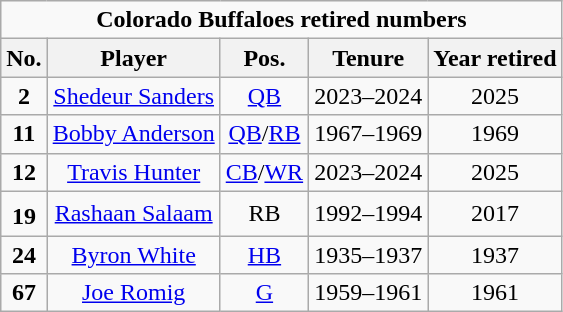<table class="wikitable" style="text-align:center">
<tr>
<td colspan=5 style=><strong>Colorado Buffaloes retired numbers</strong></td>
</tr>
<tr>
<th style=>No.</th>
<th style=>Player</th>
<th style=>Pos.</th>
<th style=>Tenure</th>
<th style=>Year retired</th>
</tr>
<tr>
<td><strong>2</strong></td>
<td><a href='#'>Shedeur Sanders</a></td>
<td><a href='#'>QB</a></td>
<td>2023–2024</td>
<td>2025</td>
</tr>
<tr>
<td><strong>11</strong></td>
<td><a href='#'>Bobby Anderson</a></td>
<td><a href='#'>QB</a>/<a href='#'>RB</a></td>
<td>1967–1969</td>
<td>1969</td>
</tr>
<tr>
<td><strong>12</strong></td>
<td><a href='#'>Travis Hunter</a></td>
<td><a href='#'>CB</a>/<a href='#'>WR</a></td>
<td>2023–2024</td>
<td>2025</td>
</tr>
<tr>
<td><strong>19</strong><sup></sup></td>
<td><a href='#'>Rashaan Salaam</a></td>
<td>RB</td>
<td>1992–1994</td>
<td>2017</td>
</tr>
<tr>
<td><strong>24</strong></td>
<td><a href='#'>Byron White</a></td>
<td><a href='#'>HB</a></td>
<td>1935–1937</td>
<td>1937</td>
</tr>
<tr>
<td><strong>67</strong></td>
<td><a href='#'>Joe Romig</a></td>
<td><a href='#'>G</a></td>
<td>1959–1961</td>
<td>1961</td>
</tr>
</table>
